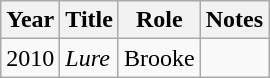<table class="wikitable">
<tr>
<th>Year</th>
<th>Title</th>
<th>Role</th>
<th>Notes</th>
</tr>
<tr>
<td>2010</td>
<td><em>Lure</em></td>
<td>Brooke</td>
<td></td>
</tr>
</table>
